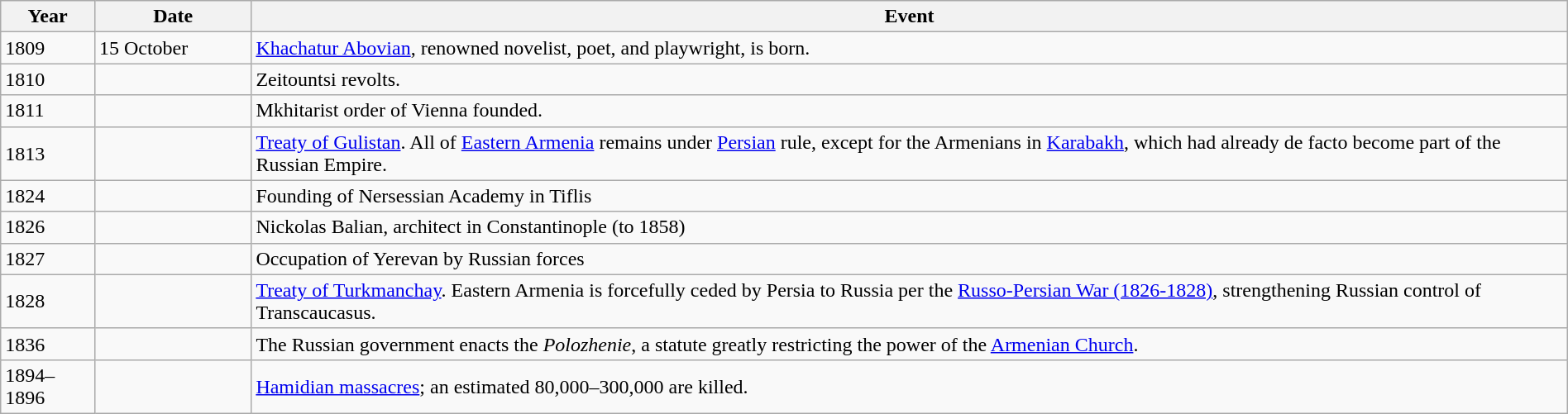<table class="wikitable" width="100%">
<tr>
<th style="width:6%">Year</th>
<th style="width:10%">Date</th>
<th>Event</th>
</tr>
<tr>
<td>1809</td>
<td>15 October</td>
<td><a href='#'>Khachatur Abovian</a>, renowned novelist, poet, and playwright, is born.</td>
</tr>
<tr>
<td>1810</td>
<td></td>
<td>Zeitountsi revolts.</td>
</tr>
<tr>
<td>1811</td>
<td></td>
<td>Mkhitarist order of Vienna founded.</td>
</tr>
<tr>
<td>1813</td>
<td></td>
<td><a href='#'>Treaty of Gulistan</a>. All of <a href='#'>Eastern Armenia</a> remains under <a href='#'>Persian</a> rule, except for the Armenians in <a href='#'>Karabakh</a>, which had already de facto become part of the Russian Empire.</td>
</tr>
<tr>
<td>1824</td>
<td></td>
<td>Founding of Nersessian Academy in Tiflis</td>
</tr>
<tr>
<td>1826</td>
<td></td>
<td>Nickolas Balian, architect in Constantinople (to 1858)</td>
</tr>
<tr>
<td>1827</td>
<td></td>
<td>Occupation of Yerevan by Russian forces</td>
</tr>
<tr>
<td>1828</td>
<td></td>
<td><a href='#'>Treaty of Turkmanchay</a>. Eastern Armenia is forcefully ceded by Persia to Russia per the <a href='#'>Russo-Persian War (1826-1828)</a>, strengthening Russian control of Transcaucasus.</td>
</tr>
<tr>
<td>1836</td>
<td></td>
<td>The Russian government enacts the <em>Polozhenie</em>, a statute greatly restricting the power of the <a href='#'>Armenian Church</a>.</td>
</tr>
<tr>
<td>1894–1896</td>
<td></td>
<td><a href='#'>Hamidian massacres</a>; an estimated 80,000–300,000 are killed.</td>
</tr>
</table>
